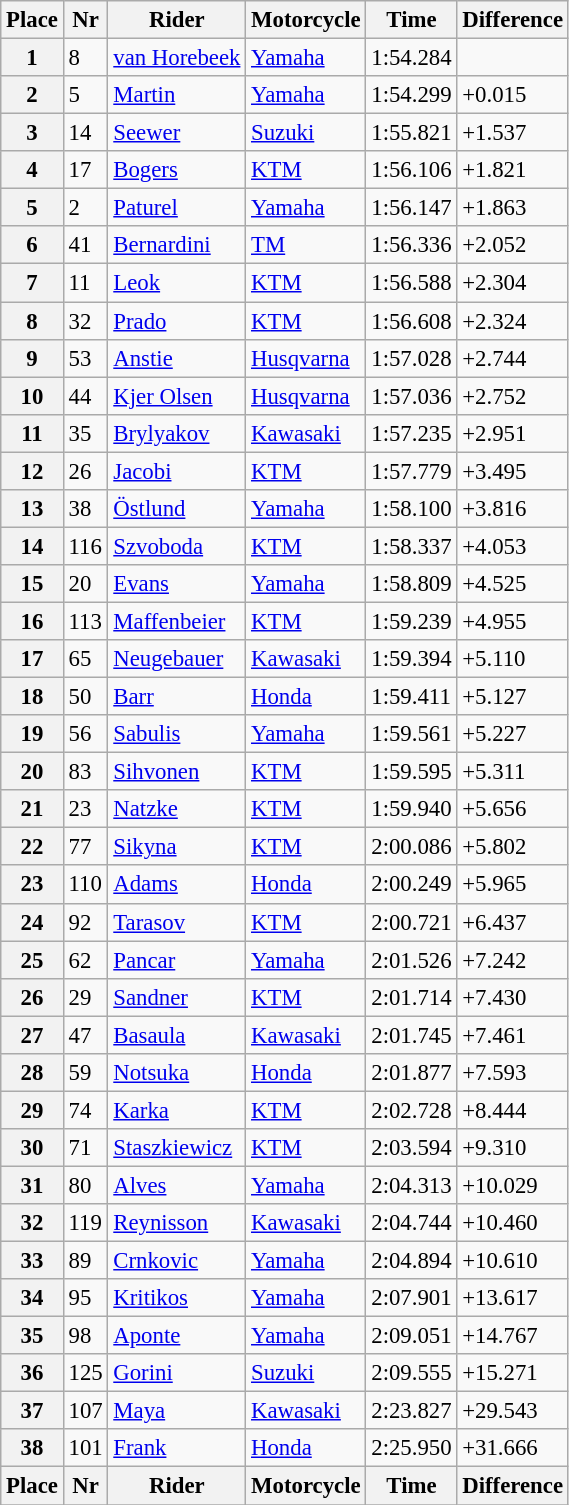<table class="wikitable" style="font-size: 95%">
<tr>
<th>Place</th>
<th>Nr</th>
<th>Rider</th>
<th>Motorcycle</th>
<th>Time</th>
<th>Difference</th>
</tr>
<tr>
<th>1</th>
<td>8</td>
<td> <a href='#'>van Horebeek</a></td>
<td><a href='#'>Yamaha</a></td>
<td>1:54.284</td>
<td></td>
</tr>
<tr>
<th>2</th>
<td>5</td>
<td> <a href='#'>Martin</a></td>
<td><a href='#'>Yamaha</a></td>
<td>1:54.299</td>
<td>+0.015</td>
</tr>
<tr>
<th>3</th>
<td>14</td>
<td> <a href='#'>Seewer</a></td>
<td><a href='#'>Suzuki</a></td>
<td>1:55.821</td>
<td>+1.537</td>
</tr>
<tr>
<th>4</th>
<td>17</td>
<td> <a href='#'>Bogers</a></td>
<td><a href='#'>KTM</a></td>
<td>1:56.106</td>
<td>+1.821</td>
</tr>
<tr>
<th>5</th>
<td>2</td>
<td> <a href='#'>Paturel</a></td>
<td><a href='#'>Yamaha</a></td>
<td>1:56.147</td>
<td>+1.863</td>
</tr>
<tr>
<th>6</th>
<td>41</td>
<td> <a href='#'>Bernardini</a></td>
<td><a href='#'>TM</a></td>
<td>1:56.336</td>
<td>+2.052</td>
</tr>
<tr>
<th>7</th>
<td>11</td>
<td> <a href='#'>Leok</a></td>
<td><a href='#'>KTM</a></td>
<td>1:56.588</td>
<td>+2.304</td>
</tr>
<tr>
<th>8</th>
<td>32</td>
<td> <a href='#'>Prado</a></td>
<td><a href='#'>KTM</a></td>
<td>1:56.608</td>
<td>+2.324</td>
</tr>
<tr>
<th>9</th>
<td>53</td>
<td> <a href='#'>Anstie</a></td>
<td><a href='#'>Husqvarna</a></td>
<td>1:57.028</td>
<td>+2.744</td>
</tr>
<tr>
<th>10</th>
<td>44</td>
<td> <a href='#'>Kjer Olsen</a></td>
<td><a href='#'>Husqvarna</a></td>
<td>1:57.036</td>
<td>+2.752</td>
</tr>
<tr>
<th>11</th>
<td>35</td>
<td> <a href='#'>Brylyakov</a></td>
<td><a href='#'>Kawasaki</a></td>
<td>1:57.235</td>
<td>+2.951</td>
</tr>
<tr>
<th>12</th>
<td>26</td>
<td> <a href='#'>Jacobi</a></td>
<td><a href='#'>KTM</a></td>
<td>1:57.779</td>
<td>+3.495</td>
</tr>
<tr>
<th>13</th>
<td>38</td>
<td> <a href='#'>Östlund</a></td>
<td><a href='#'>Yamaha</a></td>
<td>1:58.100</td>
<td>+3.816</td>
</tr>
<tr>
<th>14</th>
<td>116</td>
<td> <a href='#'>Szvoboda</a></td>
<td><a href='#'>KTM</a></td>
<td>1:58.337</td>
<td>+4.053</td>
</tr>
<tr>
<th>15</th>
<td>20</td>
<td> <a href='#'>Evans</a></td>
<td><a href='#'>Yamaha</a></td>
<td>1:58.809</td>
<td>+4.525</td>
</tr>
<tr>
<th>16</th>
<td>113</td>
<td> <a href='#'>Maffenbeier</a></td>
<td><a href='#'>KTM</a></td>
<td>1:59.239</td>
<td>+4.955</td>
</tr>
<tr>
<th>17</th>
<td>65</td>
<td> <a href='#'>Neugebauer</a></td>
<td><a href='#'>Kawasaki</a></td>
<td>1:59.394</td>
<td>+5.110</td>
</tr>
<tr>
<th>18</th>
<td>50</td>
<td> <a href='#'>Barr</a></td>
<td><a href='#'>Honda</a></td>
<td>1:59.411</td>
<td>+5.127</td>
</tr>
<tr>
<th>19</th>
<td>56</td>
<td> <a href='#'>Sabulis</a></td>
<td><a href='#'>Yamaha</a></td>
<td>1:59.561</td>
<td>+5.227</td>
</tr>
<tr>
<th>20</th>
<td>83</td>
<td> <a href='#'>Sihvonen</a></td>
<td><a href='#'>KTM</a></td>
<td>1:59.595</td>
<td>+5.311</td>
</tr>
<tr>
<th>21</th>
<td>23</td>
<td> <a href='#'>Natzke</a></td>
<td><a href='#'>KTM</a></td>
<td>1:59.940</td>
<td>+5.656</td>
</tr>
<tr>
<th>22</th>
<td>77</td>
<td> <a href='#'>Sikyna</a></td>
<td><a href='#'>KTM</a></td>
<td>2:00.086</td>
<td>+5.802</td>
</tr>
<tr>
<th>23</th>
<td>110</td>
<td> <a href='#'>Adams</a></td>
<td><a href='#'>Honda</a></td>
<td>2:00.249</td>
<td>+5.965</td>
</tr>
<tr>
<th>24</th>
<td>92</td>
<td> <a href='#'>Tarasov</a></td>
<td><a href='#'>KTM</a></td>
<td>2:00.721</td>
<td>+6.437</td>
</tr>
<tr>
<th>25</th>
<td>62</td>
<td> <a href='#'>Pancar</a></td>
<td><a href='#'>Yamaha</a></td>
<td>2:01.526</td>
<td>+7.242</td>
</tr>
<tr>
<th>26</th>
<td>29</td>
<td> <a href='#'>Sandner</a></td>
<td><a href='#'>KTM</a></td>
<td>2:01.714</td>
<td>+7.430</td>
</tr>
<tr>
<th>27</th>
<td>47</td>
<td> <a href='#'>Basaula</a></td>
<td><a href='#'>Kawasaki</a></td>
<td>2:01.745</td>
<td>+7.461</td>
</tr>
<tr>
<th>28</th>
<td>59</td>
<td> <a href='#'>Notsuka</a></td>
<td><a href='#'>Honda</a></td>
<td>2:01.877</td>
<td>+7.593</td>
</tr>
<tr>
<th>29</th>
<td>74</td>
<td> <a href='#'>Karka</a></td>
<td><a href='#'>KTM</a></td>
<td>2:02.728</td>
<td>+8.444</td>
</tr>
<tr>
<th>30</th>
<td>71</td>
<td> <a href='#'>Staszkiewicz</a></td>
<td><a href='#'>KTM</a></td>
<td>2:03.594</td>
<td>+9.310</td>
</tr>
<tr>
<th>31</th>
<td>80</td>
<td> <a href='#'>Alves</a></td>
<td><a href='#'>Yamaha</a></td>
<td>2:04.313</td>
<td>+10.029</td>
</tr>
<tr>
<th>32</th>
<td>119</td>
<td> <a href='#'>Reynisson</a></td>
<td><a href='#'>Kawasaki</a></td>
<td>2:04.744</td>
<td>+10.460</td>
</tr>
<tr>
<th>33</th>
<td>89</td>
<td> <a href='#'>Crnkovic</a></td>
<td><a href='#'>Yamaha</a></td>
<td>2:04.894</td>
<td>+10.610</td>
</tr>
<tr>
<th>34</th>
<td>95</td>
<td> <a href='#'>Kritikos</a></td>
<td><a href='#'>Yamaha</a></td>
<td>2:07.901</td>
<td>+13.617</td>
</tr>
<tr>
<th>35</th>
<td>98</td>
<td> <a href='#'>Aponte</a></td>
<td><a href='#'>Yamaha</a></td>
<td>2:09.051</td>
<td>+14.767</td>
</tr>
<tr>
<th>36</th>
<td>125</td>
<td> <a href='#'>Gorini</a></td>
<td><a href='#'>Suzuki</a></td>
<td>2:09.555</td>
<td>+15.271</td>
</tr>
<tr>
<th>37</th>
<td>107</td>
<td> <a href='#'>Maya</a></td>
<td><a href='#'>Kawasaki</a></td>
<td>2:23.827</td>
<td>+29.543</td>
</tr>
<tr>
<th>38</th>
<td>101</td>
<td> <a href='#'>Frank</a></td>
<td><a href='#'>Honda</a></td>
<td>2:25.950</td>
<td>+31.666</td>
</tr>
<tr>
<th>Place</th>
<th>Nr</th>
<th>Rider</th>
<th>Motorcycle</th>
<th>Time</th>
<th>Difference</th>
</tr>
<tr>
</tr>
</table>
